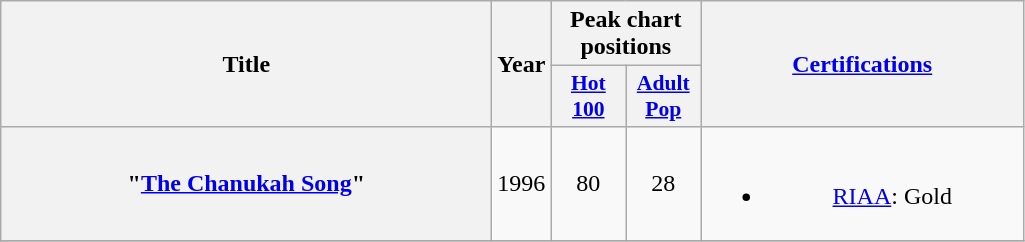<table class="wikitable plainrowheaders" style="text-align:center;">
<tr>
<th scope="col" rowspan="2" style="width:20em;">Title</th>
<th scope="col" rowspan="2" style="width:2em;">Year</th>
<th scope="col" colspan="2">Peak chart positions</th>
<th scope="col" rowspan="2" style="width:13em;"><a href='#'>Certifications</a></th>
</tr>
<tr>
<th style="width:3em; font-size:90%"><a href='#'>Hot 100</a><br></th>
<th style="width:3em; font-size:90%"><a href='#'>Adult Pop</a><br></th>
</tr>
<tr>
<th scope="row">"<a href='#'>The Chanukah Song</a>"</th>
<td>1996</td>
<td>80</td>
<td>28</td>
<td><br><ul><li><a href='#'>RIAA</a>: Gold</li></ul></td>
</tr>
<tr>
</tr>
</table>
